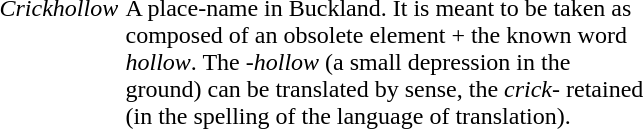<table style="margin: 1em auto;">
<tr>
<td style="width: 80px; vertical-align: top;"><em>Crickhollow</em></td>
<td style="width: 350px;">A place-name in Buckland. It is meant to be taken as composed of an obsolete element + the known word <em>hollow</em>. The <em>-hollow</em> (a small depression in the ground) can be translated by sense, the <em>crick-</em> retained (in the spelling of the language of translation).</td>
</tr>
</table>
